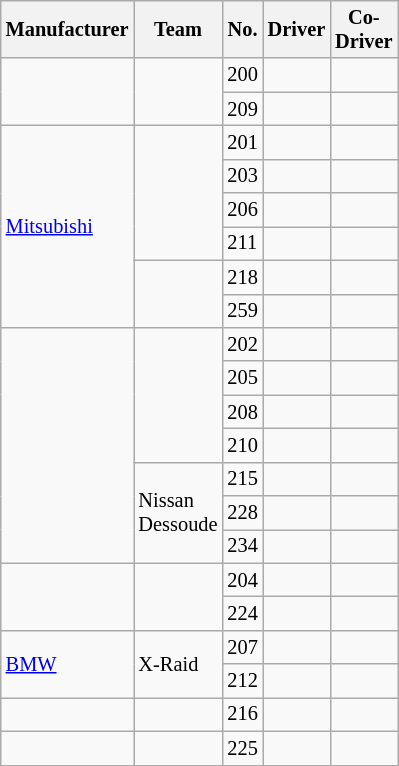<table class="wikitable" style="font-size:85%; ; width:15%">
<tr>
<th>Manufacturer</th>
<th>Team</th>
<th>No.</th>
<th>Driver</th>
<th>Co-Driver</th>
</tr>
<tr>
<td rowspan=2></td>
<td rowspan=2></td>
<td>200</td>
<td></td>
<td></td>
</tr>
<tr>
<td>209</td>
<td></td>
<td></td>
</tr>
<tr>
<td rowspan=6> <a href='#'>Mitsubishi</a></td>
<td rowspan=4></td>
<td>201</td>
<td></td>
<td></td>
</tr>
<tr>
<td>203</td>
<td></td>
<td></td>
</tr>
<tr>
<td>206</td>
<td></td>
<td></td>
</tr>
<tr>
<td>211</td>
<td></td>
<td></td>
</tr>
<tr>
<td rowspan=2></td>
<td>218</td>
<td></td>
<td></td>
</tr>
<tr>
<td>259</td>
<td></td>
<td></td>
</tr>
<tr>
<td rowspan=7></td>
<td rowspan=4></td>
<td>202</td>
<td></td>
<td></td>
</tr>
<tr>
<td>205</td>
<td></td>
<td></td>
</tr>
<tr>
<td>208</td>
<td></td>
<td></td>
</tr>
<tr>
<td>210</td>
<td></td>
<td></td>
</tr>
<tr>
<td rowspan=3>Nissan Dessoude</td>
<td>215</td>
<td></td>
<td></td>
</tr>
<tr>
<td>228</td>
<td></td>
<td></td>
</tr>
<tr>
<td>234</td>
<td></td>
<td></td>
</tr>
<tr>
<td rowspan=2></td>
<td rowspan=2></td>
<td>204</td>
<td></td>
<td></td>
</tr>
<tr>
<td>224</td>
<td></td>
<td></td>
</tr>
<tr>
<td rowspan=2> <a href='#'>BMW</a></td>
<td rowspan=2>X-Raid</td>
<td>207</td>
<td></td>
<td></td>
</tr>
<tr>
<td>212</td>
<td></td>
<td></td>
</tr>
<tr>
<td></td>
<td></td>
<td>216</td>
<td></td>
<td></td>
</tr>
<tr>
<td></td>
<td></td>
<td>225</td>
<td></td>
<td></td>
</tr>
</table>
